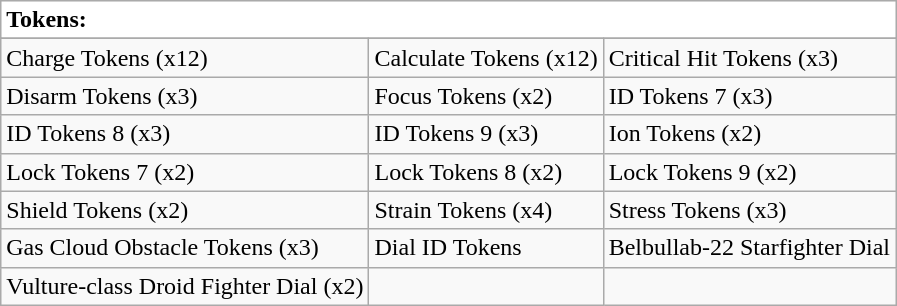<table class="wikitable" style="text-align: left;">
<tr style="background:#ffffff;"color:black;">
<td colspan="3"><strong>Tokens:</strong></td>
</tr>
<tr style="background:#f0f0f0;">
</tr>
<tr>
<td>Charge Tokens (x12)</td>
<td>Calculate Tokens (x12)</td>
<td>Critical Hit Tokens (x3)</td>
</tr>
<tr>
<td>Disarm Tokens (x3)</td>
<td>Focus Tokens (x2)</td>
<td>ID Tokens 7 (x3)</td>
</tr>
<tr>
<td>ID Tokens 8 (x3)</td>
<td>ID Tokens 9 (x3)</td>
<td>Ion Tokens (x2)</td>
</tr>
<tr>
<td>Lock Tokens 7 (x2)</td>
<td>Lock Tokens 8 (x2)</td>
<td>Lock Tokens 9 (x2)</td>
</tr>
<tr>
<td>Shield Tokens (x2)</td>
<td>Strain Tokens (x4)</td>
<td>Stress Tokens (x3)</td>
</tr>
<tr>
<td>Gas Cloud Obstacle Tokens (x3)</td>
<td>Dial ID Tokens</td>
<td>Belbullab-22 Starfighter Dial</td>
</tr>
<tr>
<td>Vulture-class Droid Fighter Dial (x2)</td>
<td></td>
<td></td>
</tr>
</table>
